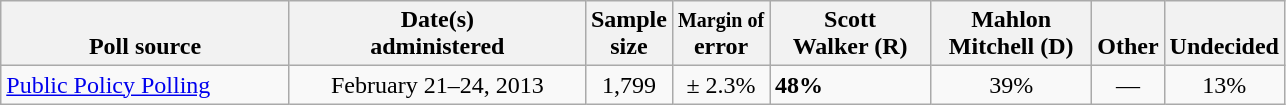<table class="wikitable">
<tr valign= bottom>
<th style="width:185px;">Poll source</th>
<th style="width:190px;">Date(s)<br>administered</th>
<th class=small>Sample<br>size</th>
<th><small>Margin of</small><br>error</th>
<th style="width:100px;">Scott<br>Walker (R)</th>
<th style="width:100px;">Mahlon<br>Mitchell (D)</th>
<th style="width:40px;">Other</th>
<th style="width:40px;">Undecided</th>
</tr>
<tr>
<td><a href='#'>Public Policy Polling</a></td>
<td align=center>February 21–24, 2013</td>
<td align=center>1,799</td>
<td align=center>± 2.3%</td>
<td><strong>48%</strong></td>
<td align=center>39%</td>
<td align=center>—</td>
<td align=center>13%</td>
</tr>
</table>
